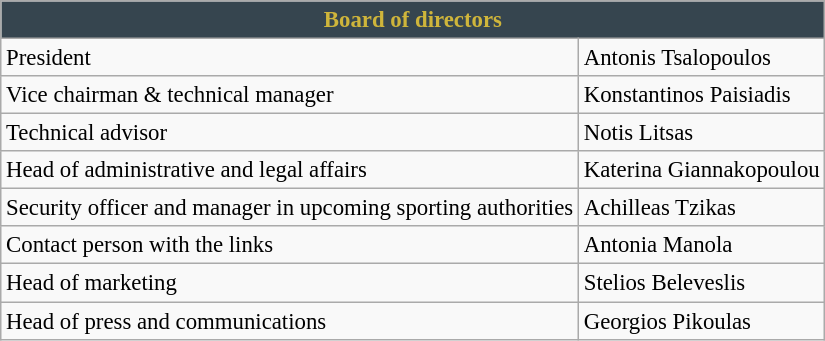<table class="wikitable" style="font-size: 95%;">
<tr>
<th colspan="2" style="margin:0.7em;color:#CFB53B;text-align:center;background:#36454F">Board of directors</th>
</tr>
<tr>
<td>President</td>
<td> Antonis Tsalopoulos</td>
</tr>
<tr>
<td>Vice chairman & technical manager</td>
<td> Κonstantinos Paisiadis</td>
</tr>
<tr>
<td>Technical advisor</td>
<td> Notis Litsas</td>
</tr>
<tr>
<td>Head of administrative and legal affairs</td>
<td> Katerina Giannakopoulou</td>
</tr>
<tr>
<td>Security officer and manager in upcoming sporting authorities</td>
<td> Achilleas Tzikas</td>
</tr>
<tr>
<td>Contact person with the links</td>
<td> Antonia Manola</td>
</tr>
<tr>
<td>Head of marketing</td>
<td> Stelios Beleveslis</td>
</tr>
<tr>
<td>Head of press and communications</td>
<td> Georgios Pikoulas</td>
</tr>
</table>
